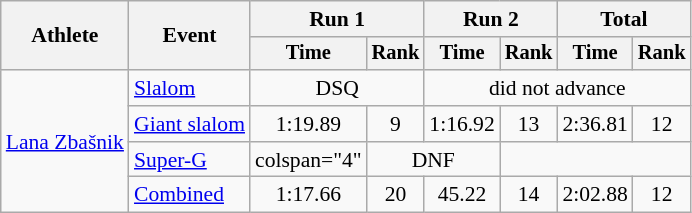<table class="wikitable" style="font-size:90%">
<tr>
<th rowspan=2>Athlete</th>
<th rowspan=2>Event</th>
<th colspan=2>Run 1</th>
<th colspan=2>Run 2</th>
<th colspan=2>Total</th>
</tr>
<tr style="font-size:95%">
<th>Time</th>
<th>Rank</th>
<th>Time</th>
<th>Rank</th>
<th>Time</th>
<th>Rank</th>
</tr>
<tr align=center>
<td align="left" rowspan="4"><a href='#'>Lana Zbašnik</a></td>
<td align="left"><a href='#'>Slalom</a></td>
<td colspan=2>DSQ</td>
<td colspan=4>did not advance</td>
</tr>
<tr align=center>
<td align="left"><a href='#'>Giant slalom</a></td>
<td>1:19.89</td>
<td>9</td>
<td>1:16.92</td>
<td>13</td>
<td>2:36.81</td>
<td>12</td>
</tr>
<tr align=center>
<td align="left"><a href='#'>Super-G</a></td>
<td>colspan="4" </td>
<td colspan=2>DNF</td>
</tr>
<tr align=center>
<td align="left"><a href='#'>Combined</a></td>
<td>1:17.66</td>
<td>20</td>
<td>45.22</td>
<td>14</td>
<td>2:02.88</td>
<td>12</td>
</tr>
</table>
